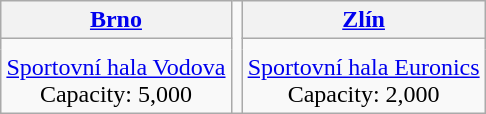<table class="wikitable" style="margin:1em auto; text-align:center;">
<tr>
<th><a href='#'>Brno</a></th>
<td rowspan="3"></td>
<th><a href='#'>Zlín</a></th>
</tr>
<tr>
<td style="border:none;"></td>
<td style="border:none;"></td>
</tr>
<tr>
<td style="border-top:none;"><a href='#'>Sportovní hala Vodova</a><br>Capacity: 5,000</td>
<td style="border-top:none;"><a href='#'>Sportovní hala Euronics</a><br>Capacity: 2,000</td>
</tr>
</table>
